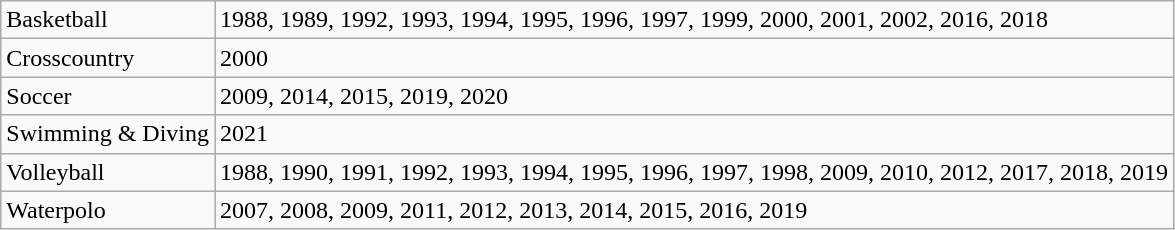<table class="wikitable">
<tr>
<td valign="top">Basketball</td>
<td>1988, 1989, 1992, 1993, 1994, 1995, 1996, 1997, 1999, 2000, 2001, 2002, 2016, 2018</td>
</tr>
<tr>
<td>Crosscountry</td>
<td>2000</td>
</tr>
<tr>
<td>Soccer</td>
<td>2009, 2014, 2015, 2019, 2020</td>
</tr>
<tr>
<td>Swimming & Diving</td>
<td>2021</td>
</tr>
<tr>
<td valign="top">Volleyball</td>
<td>1988, 1990, 1991, 1992, 1993, 1994, 1995, 1996, 1997, 1998, 2009, 2010, 2012, 2017, 2018, 2019</td>
</tr>
<tr>
<td valign="top">Waterpolo</td>
<td>2007, 2008, 2009, 2011, 2012, 2013, 2014, 2015, 2016, 2019</td>
</tr>
</table>
